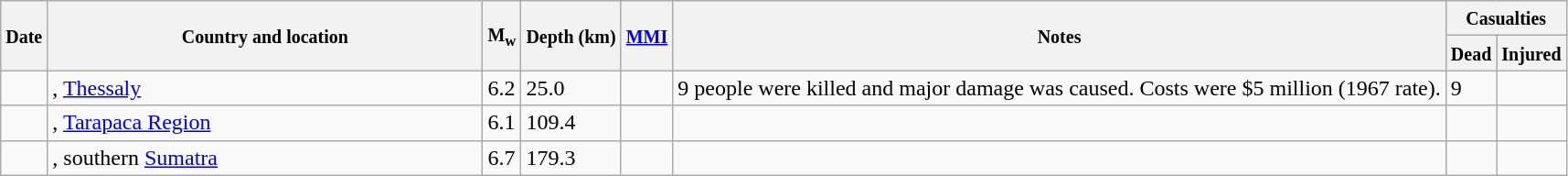<table class="wikitable sortable sort-under" style="border:1px black; margin-left:1em;">
<tr>
<th rowspan="2"><small>Date</small></th>
<th rowspan="2" style="width: 310px"><small>Country and location</small></th>
<th rowspan="2"><small>M<sub>w</sub></small></th>
<th rowspan="2"><small>Depth (km)</small></th>
<th rowspan="2"><small><a href='#'>MMI</a></small></th>
<th rowspan="2" class="unsortable"><small>Notes</small></th>
<th colspan="2"><small>Casualties</small></th>
</tr>
<tr>
<th><small>Dead</small></th>
<th><small>Injured</small></th>
</tr>
<tr>
<td></td>
<td>, <a href='#'>Thessaly</a></td>
<td>6.2</td>
<td>25.0</td>
<td></td>
<td>9 people were killed and major damage was caused. Costs were $5 million (1967 rate).</td>
<td>9</td>
<td></td>
</tr>
<tr>
<td></td>
<td>, <a href='#'>Tarapaca Region</a></td>
<td>6.1</td>
<td>109.4</td>
<td></td>
<td></td>
<td></td>
<td></td>
</tr>
<tr>
<td></td>
<td>, southern <a href='#'>Sumatra</a></td>
<td>6.7</td>
<td>179.3</td>
<td></td>
<td></td>
<td></td>
<td></td>
</tr>
</table>
